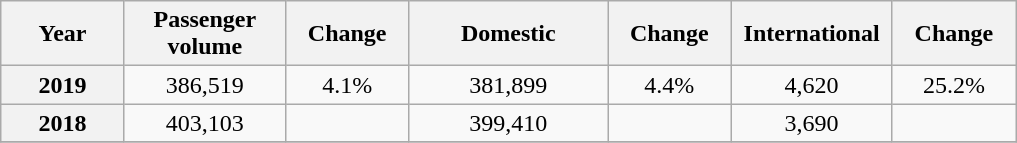<table class="wikitable sortable">
<tr>
<th style="width:75px">Year</th>
<th style="width:100px">Passenger volume</th>
<th style="width:75px">Change</th>
<th style="width:125px">Domestic</th>
<th style="width:75px">Change</th>
<th style="width:100px">International</th>
<th style="width:75px">Change</th>
</tr>
<tr style="text-align:center;">
<th>2019</th>
<td>386,519</td>
<td>4.1%</td>
<td>381,899</td>
<td>4.4%</td>
<td>4,620</td>
<td>25.2%</td>
</tr>
<tr style="text-align:center;">
<th>2018</th>
<td>403,103</td>
<td></td>
<td>399,410</td>
<td></td>
<td>3,690</td>
<td></td>
</tr>
<tr style="text-align:center;">
</tr>
</table>
